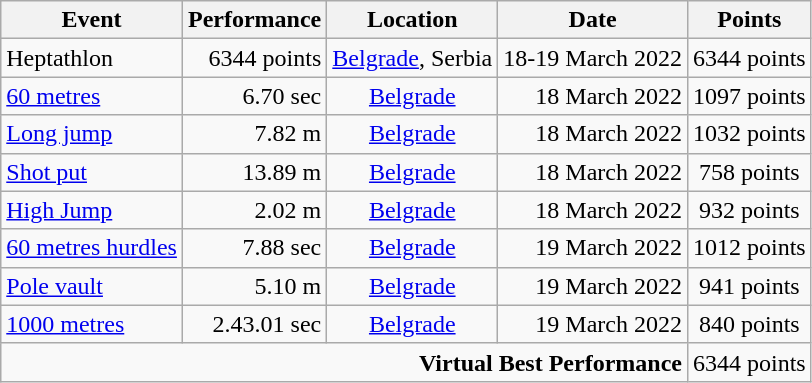<table class="wikitable" |>
<tr>
<th>Event</th>
<th>Performance</th>
<th>Location</th>
<th>Date</th>
<th>Points</th>
</tr>
<tr>
<td>Heptathlon</td>
<td align=right>6344 points  <strong> </strong></td>
<td align="center"><a href='#'>Belgrade</a>, Serbia</td>
<td align="right">18-19 March 2022</td>
<td align="center">6344 points</td>
</tr>
<tr>
<td><a href='#'>60 metres</a></td>
<td align=right>6.70 sec</td>
<td align="center"><a href='#'>Belgrade</a></td>
<td align="right">18 March 2022</td>
<td align="center">1097 points</td>
</tr>
<tr>
<td><a href='#'>Long jump</a></td>
<td align=right>7.82 m</td>
<td align="center"><a href='#'>Belgrade</a></td>
<td align=right>18 March 2022</td>
<td align=center>1032 points</td>
</tr>
<tr>
<td><a href='#'>Shot put</a></td>
<td align=right>13.89 m</td>
<td align="center"><a href='#'>Belgrade</a></td>
<td align="right">18 March 2022</td>
<td align="center">758 points</td>
</tr>
<tr>
<td><a href='#'>High Jump</a></td>
<td align=right>2.02 m</td>
<td align="center"><a href='#'>Belgrade</a></td>
<td align="right">18 March 2022</td>
<td align="center">932 points</td>
</tr>
<tr>
<td><a href='#'>60 metres hurdles</a></td>
<td align=right>7.88 sec</td>
<td align="center"><a href='#'>Belgrade</a></td>
<td align="right">19 March 2022</td>
<td align="center">1012 points</td>
</tr>
<tr>
<td><a href='#'>Pole vault</a></td>
<td align=right>5.10 m</td>
<td align="center"><a href='#'>Belgrade</a></td>
<td align="right">19 March 2022</td>
<td align="center">941 points</td>
</tr>
<tr>
<td><a href='#'>1000 metres</a></td>
<td align=right>2.43.01 sec</td>
<td align="center"><a href='#'>Belgrade</a></td>
<td align=right>19 March 2022</td>
<td align=center>840 points</td>
</tr>
<tr>
<td colspan=4 align=right><strong>Virtual Best Performance</strong></td>
<td align="center">6344 points</td>
</tr>
</table>
